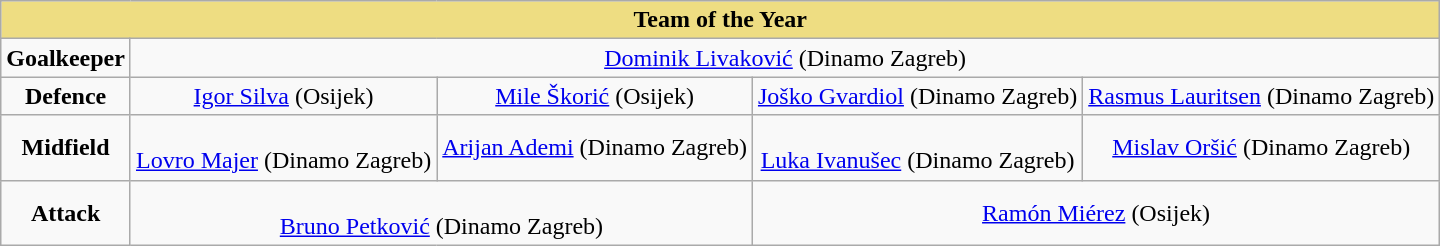<table class="wikitable" style="text-align:center">
<tr>
<th style="background-color: #eedd82"  colspan="5">Team of the Year</th>
</tr>
<tr>
<td><strong>Goalkeeper</strong></td>
<td colspan="4"> <a href='#'>Dominik Livaković</a> (Dinamo Zagreb)</td>
</tr>
<tr>
<td><strong>Defence</strong></td>
<td>  <a href='#'>Igor Silva</a> (Osijek)</td>
<td> <a href='#'>Mile Škorić</a> (Osijek)</td>
<td> <a href='#'>Joško Gvardiol</a> (Dinamo Zagreb)</td>
<td> <a href='#'>Rasmus Lauritsen</a> (Dinamo Zagreb)</td>
</tr>
<tr>
<td><strong>Midfield</strong></td>
<td><br> <a href='#'>Lovro Majer</a> (Dinamo Zagreb)</td>
<td> <a href='#'>Arijan Ademi</a> (Dinamo Zagreb)</td>
<td><br> <a href='#'>Luka Ivanušec</a> (Dinamo Zagreb)</td>
<td> <a href='#'>Mislav Oršić</a> (Dinamo Zagreb)</td>
</tr>
<tr>
<td><strong>Attack</strong></td>
<td colspan="2"><br> <a href='#'>Bruno Petković</a> (Dinamo Zagreb)</td>
<td colspan="2"> <a href='#'>Ramón Miérez</a> (Osijek)</td>
</tr>
</table>
